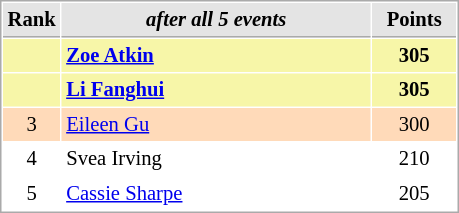<table cellspacing="1" cellpadding="3" style="border:1px solid #AAAAAA;font-size:86%">
<tr style="background-color: #E4E4E4;">
<th style="border-bottom:1px solid #AAAAAA; width: 10px;">Rank</th>
<th style="border-bottom:1px solid #AAAAAA; width: 200px;"><em>after all 5 events</em></th>
<th style="border-bottom:1px solid #AAAAAA; width: 50px;">Points</th>
</tr>
<tr style="background:#f7f6a8;">
<td align=center></td>
<td><strong> <a href='#'>Zoe Atkin</a></strong></td>
<td align=center><strong>305</strong></td>
</tr>
<tr style="background:#f7f6a8;">
<td align=center></td>
<td><strong> <a href='#'>Li Fanghui</a></strong></td>
<td align=center><strong>305</strong></td>
</tr>
<tr style="background:#ffdab9;">
<td align=center>3</td>
<td> <a href='#'>Eileen Gu</a></td>
<td align=center>300</td>
</tr>
<tr>
<td align=center>4</td>
<td> Svea Irving</td>
<td align=center>210</td>
</tr>
<tr>
<td align=center>5</td>
<td> <a href='#'>Cassie Sharpe</a></td>
<td align=center>205</td>
</tr>
</table>
